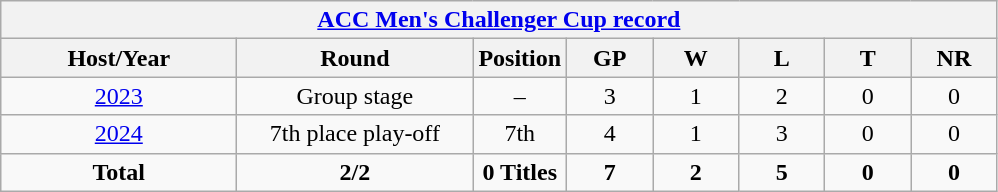<table class="wikitable" style="text-align: center;">
<tr>
<th colspan=8><a href='#'>ACC Men's Challenger Cup record</a></th>
</tr>
<tr>
<th width=150>Host/Year</th>
<th width=150>Round</th>
<th width=50>Position</th>
<th width=50>GP</th>
<th width=50>W</th>
<th width=50>L</th>
<th width=50>T</th>
<th width=50>NR</th>
</tr>
<tr>
<td> <a href='#'>2023</a></td>
<td>Group stage</td>
<td>–</td>
<td>3</td>
<td>1</td>
<td>2</td>
<td>0</td>
<td>0</td>
</tr>
<tr>
<td> <a href='#'>2024</a></td>
<td>7th place play-off</td>
<td>7th</td>
<td>4</td>
<td>1</td>
<td>3</td>
<td>0</td>
<td>0</td>
</tr>
<tr>
<td><strong>Total</strong></td>
<td><strong>2/2</strong></td>
<td><strong>0 Titles</strong></td>
<td><strong>7</strong></td>
<td><strong>2</strong></td>
<td><strong>5</strong></td>
<td><strong>0</strong></td>
<td><strong>0</strong></td>
</tr>
</table>
